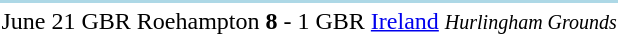<table>
<tr>
<th colspan=7 style="background: lightblue;"></th>
</tr>
<tr>
<td>June 21</td>
<td align=right>GBR Roehampton</td>
<td align=center><strong>8</strong></td>
<td align=center>-</td>
<td align=center>1</td>
<td>GBR <a href='#'>Ireland</a></td>
<td><small><em>Hurlingham Grounds</em></small></td>
</tr>
</table>
